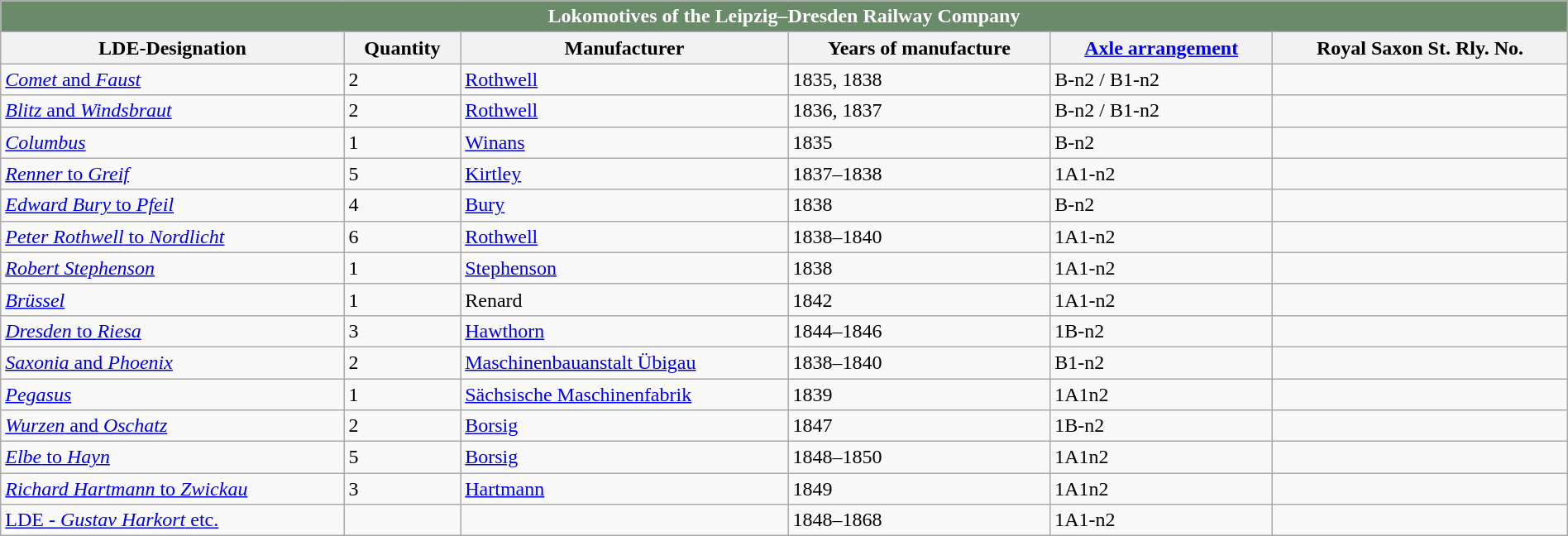<table class="wikitable"  width="100%">
<tr>
<th colspan="6" style="color:#FFFFFF; background:#698B69">Lokomotives of the Leipzig–Dresden Railway Company</th>
</tr>
<tr>
<th>LDE-Designation</th>
<th>Quantity</th>
<th>Manufacturer</th>
<th>Years of manufacture</th>
<th><a href='#'>Axle arrangement</a></th>
<th>Royal Saxon St. Rly. No.</th>
</tr>
<tr>
<td><a href='#'><em>Comet</em> and <em>Faust</em></a></td>
<td>2</td>
<td><a href='#'>Rothwell</a></td>
<td>1835, 1838</td>
<td>B-n2 / B1-n2</td>
<td></td>
</tr>
<tr>
<td><a href='#'><em>Blitz</em> and <em>Windsbraut</em></a></td>
<td>2</td>
<td><a href='#'>Rothwell</a></td>
<td>1836, 1837</td>
<td>B-n2 / B1-n2</td>
<td></td>
</tr>
<tr>
<td><a href='#'><em>Columbus</em></a></td>
<td>1</td>
<td><a href='#'>Winans</a></td>
<td>1835</td>
<td>B-n2</td>
<td></td>
</tr>
<tr>
<td><a href='#'><em>Renner</em> to <em>Greif</em></a></td>
<td>5</td>
<td><a href='#'>Kirtley</a></td>
<td>1837–1838</td>
<td>1A1-n2</td>
<td></td>
</tr>
<tr>
<td><a href='#'><em>Edward Bury</em> to <em>Pfeil</em></a></td>
<td>4</td>
<td><a href='#'>Bury</a></td>
<td>1838</td>
<td>B-n2</td>
<td></td>
</tr>
<tr>
<td><a href='#'><em>Peter Rothwell</em> to <em>Nordlicht</em></a></td>
<td>6</td>
<td><a href='#'>Rothwell</a></td>
<td>1838–1840</td>
<td>1A1-n2</td>
<td></td>
</tr>
<tr>
<td><a href='#'><em>Robert Stephenson</em></a></td>
<td>1</td>
<td><a href='#'>Stephenson</a></td>
<td>1838</td>
<td>1A1-n2</td>
<td></td>
</tr>
<tr>
<td><a href='#'><em>Brüssel</em></a></td>
<td>1</td>
<td>Renard</td>
<td>1842</td>
<td>1A1-n2</td>
<td></td>
</tr>
<tr>
<td><a href='#'><em>Dresden</em> to <em>Riesa</em></a></td>
<td>3</td>
<td><a href='#'>Hawthorn</a></td>
<td>1844–1846</td>
<td>1B-n2</td>
<td></td>
</tr>
<tr>
<td><a href='#'><em>Saxonia</em> and <em>Phoenix</em></a></td>
<td>2</td>
<td><a href='#'>Maschinenbauanstalt Übigau</a></td>
<td>1838–1840</td>
<td>B1-n2</td>
<td></td>
</tr>
<tr>
<td><a href='#'><em>Pegasus</em></a></td>
<td>1</td>
<td><a href='#'>Sächsische Maschinenfabrik</a></td>
<td>1839</td>
<td>1A1n2</td>
<td></td>
</tr>
<tr>
<td><a href='#'><em>Wurzen</em> and <em>Oschatz</em></a></td>
<td>2</td>
<td><a href='#'>Borsig</a></td>
<td>1847</td>
<td>1B-n2</td>
<td></td>
</tr>
<tr>
<td><a href='#'><em>Elbe</em> to <em>Hayn</em></a></td>
<td>5</td>
<td><a href='#'>Borsig</a></td>
<td>1848–1850</td>
<td>1A1n2</td>
<td></td>
</tr>
<tr>
<td><a href='#'><em>Richard Hartmann</em> to <em>Zwickau</em></a></td>
<td>3</td>
<td><a href='#'>Hartmann</a></td>
<td>1849</td>
<td>1A1n2</td>
<td></td>
</tr>
<tr>
<td><a href='#'>LDE - <em>Gustav Harkort</em> etc.</a></td>
<td></td>
<td></td>
<td>1848–1868</td>
<td>1A1-n2</td>
<td></td>
</tr>
</table>
